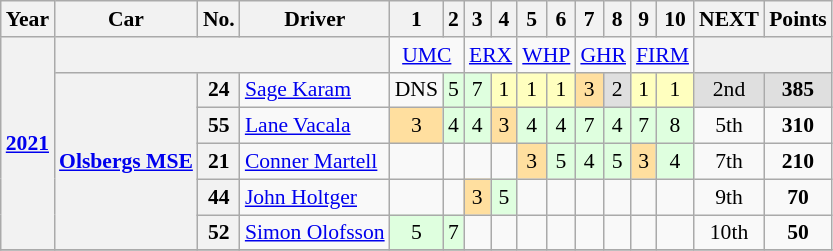<table class="wikitable" border="1" style="text-align:center; font-size:90%;">
<tr valign="top">
<th>Year</th>
<th>Car</th>
<th>No.</th>
<th>Driver</th>
<th>1</th>
<th>2</th>
<th>3</th>
<th>4</th>
<th>5</th>
<th>6</th>
<th>7</th>
<th>8</th>
<th>9</th>
<th>10</th>
<th>NEXT</th>
<th>Points</th>
</tr>
<tr>
<th rowspan=6><a href='#'>2021</a></th>
<th colspan=3></th>
<td colspan=2><a href='#'>UMC</a></td>
<td colspan=2><a href='#'>ERX</a></td>
<td colspan=2><a href='#'>WHP</a></td>
<td colspan=2><a href='#'>GHR</a></td>
<td colspan=2><a href='#'>FIRM</a></td>
<th colspan=12></th>
</tr>
<tr>
<th rowspan=5><a href='#'>Olsbergs MSE</a></th>
<th>24</th>
<td align="left"> <a href='#'>Sage Karam</a></td>
<td>DNS</td>
<td style="background:#DFFFDF;">5</td>
<td style="background:#DFFFDF;">7</td>
<td style="background:#FFFFBF;">1</td>
<td style="background:#FFFFBF;">1</td>
<td style="background:#FFFFBF;">1</td>
<td style="background:#FFDF9F;">3</td>
<td style="background:#DFDFDF;">2</td>
<td style="background:#FFFFBF;">1</td>
<td style="background:#FFFFBF;">1</td>
<td style="background:#DFDFDF;">2nd</td>
<td style="background:#DFDFDF;"><strong>385</strong></td>
</tr>
<tr>
<th>55</th>
<td align="left"> <a href='#'>Lane Vacala</a></td>
<td style="background:#FFDF9F;">3</td>
<td style="background:#DFFFDF;">4</td>
<td style="background:#DFFFDF;">4</td>
<td style="background:#FFDF9F;">3</td>
<td style="background:#DFFFDF;">4</td>
<td style="background:#DFFFDF;">4</td>
<td style="background:#DFFFDF;">7</td>
<td style="background:#DFFFDF;">4</td>
<td style="background:#DFFFDF;">7</td>
<td style="background:#DFFFDF;">8</td>
<td>5th</td>
<td><strong>310</strong></td>
</tr>
<tr>
<th>21</th>
<td align="left"> <a href='#'>Conner Martell</a></td>
<td></td>
<td></td>
<td></td>
<td></td>
<td style="background:#FFDF9F;">3</td>
<td style="background:#DFFFDF;">5</td>
<td style="background:#DFFFDF;">4</td>
<td style="background:#DFFFDF;">5</td>
<td style="background:#FFDF9F;">3</td>
<td style="background:#DFFFDF;">4</td>
<td>7th</td>
<td><strong>210</strong></td>
</tr>
<tr>
<th>44</th>
<td align="left"> <a href='#'>John Holtger</a></td>
<td></td>
<td></td>
<td style="background:#FFDF9F;">3</td>
<td style="background:#DFFFDF;">5</td>
<td></td>
<td></td>
<td></td>
<td></td>
<td></td>
<td></td>
<td>9th</td>
<td><strong>70</strong></td>
</tr>
<tr>
<th>52</th>
<td align="left"> <a href='#'>Simon Olofsson</a></td>
<td style="background:#DFFFDF;">5</td>
<td style="background:#DFFFDF;">7</td>
<td></td>
<td></td>
<td></td>
<td></td>
<td></td>
<td></td>
<td></td>
<td></td>
<td>10th</td>
<td><strong>50</strong></td>
</tr>
<tr>
</tr>
</table>
